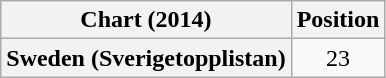<table class="wikitable plainrowheaders" style="text-align:center">
<tr>
<th scope="col">Chart (2014)</th>
<th scope="col">Position</th>
</tr>
<tr>
<th scope="row">Sweden (Sverigetopplistan)</th>
<td>23</td>
</tr>
</table>
